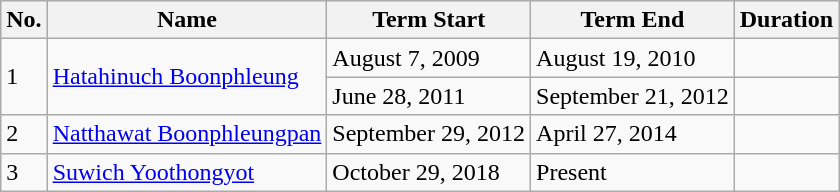<table class="wikitable">
<tr>
<th>No.</th>
<th>Name</th>
<th>Term Start</th>
<th>Term End</th>
<th>Duration</th>
</tr>
<tr>
<td rowspan="2">1</td>
<td rowspan="2"><a href='#'>Hatahinuch Boonphleung</a></td>
<td>August 7, 2009</td>
<td>August 19, 2010</td>
<td></td>
</tr>
<tr>
<td>June 28, 2011</td>
<td>September 21, 2012</td>
<td></td>
</tr>
<tr>
<td>2</td>
<td><a href='#'>Natthawat Boonphleungpan</a></td>
<td>September 29, 2012</td>
<td>April 27, 2014</td>
<td></td>
</tr>
<tr>
<td>3</td>
<td><a href='#'>Suwich Yoothongyot</a></td>
<td>October 29, 2018</td>
<td>Present</td>
<td></td>
</tr>
</table>
